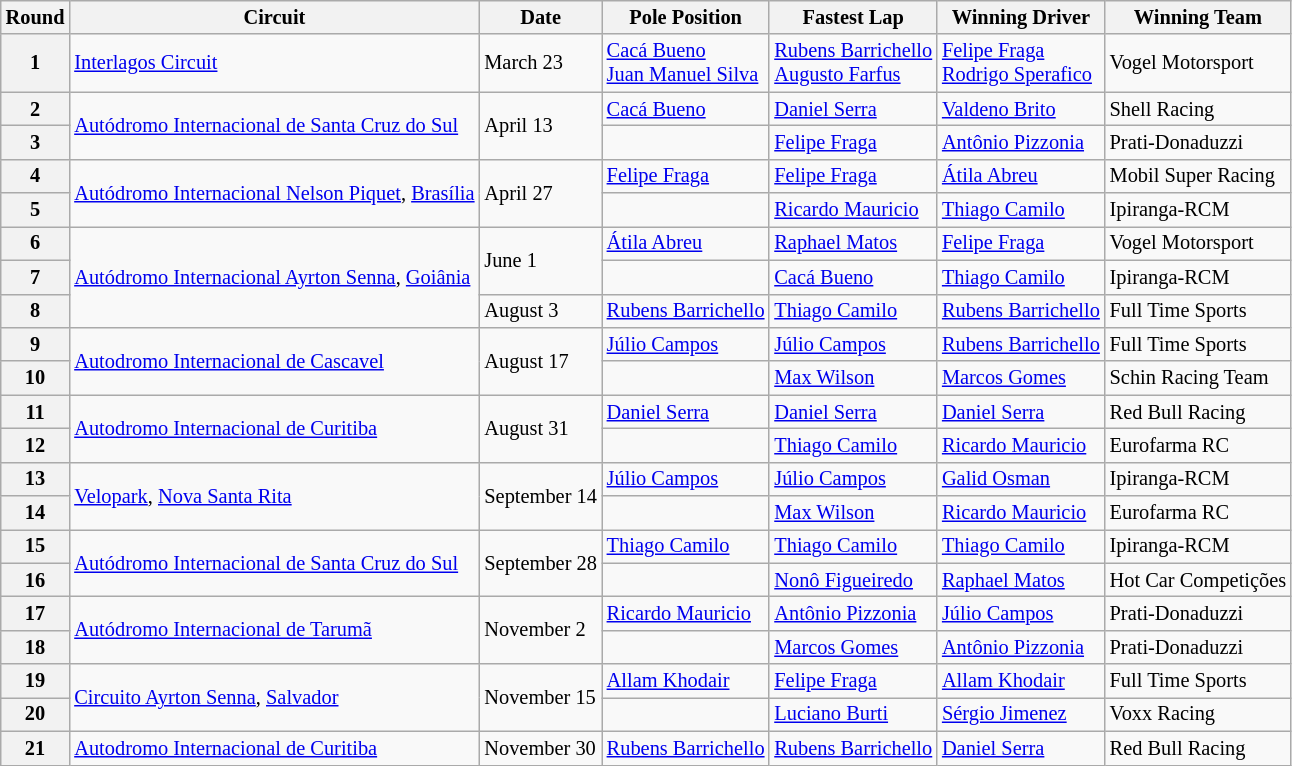<table class="wikitable" style="font-size: 85%;">
<tr>
<th>Round</th>
<th>Circuit</th>
<th>Date</th>
<th>Pole Position</th>
<th>Fastest Lap</th>
<th>Winning Driver</th>
<th>Winning Team</th>
</tr>
<tr>
<th>1</th>
<td><a href='#'>Interlagos Circuit</a></td>
<td>March 23</td>
<td> <a href='#'>Cacá Bueno</a><br> <a href='#'>Juan Manuel Silva</a></td>
<td> <a href='#'>Rubens Barrichello</a><br> <a href='#'>Augusto Farfus</a></td>
<td> <a href='#'>Felipe Fraga</a><br> <a href='#'>Rodrigo Sperafico</a></td>
<td>Vogel Motorsport</td>
</tr>
<tr>
<th>2</th>
<td rowspan=2><a href='#'>Autódromo Internacional de Santa Cruz do Sul</a></td>
<td rowspan=2>April 13</td>
<td> <a href='#'>Cacá Bueno</a></td>
<td> <a href='#'>Daniel Serra</a></td>
<td> <a href='#'>Valdeno Brito</a></td>
<td>Shell Racing</td>
</tr>
<tr>
<th>3</th>
<td></td>
<td> <a href='#'>Felipe Fraga</a></td>
<td> <a href='#'>Antônio Pizzonia</a></td>
<td>Prati-Donaduzzi</td>
</tr>
<tr>
<th>4</th>
<td rowspan=2><a href='#'>Autódromo Internacional Nelson Piquet</a>, <a href='#'>Brasília</a></td>
<td rowspan=2>April 27</td>
<td> <a href='#'>Felipe Fraga</a></td>
<td> <a href='#'>Felipe Fraga</a></td>
<td> <a href='#'>Átila Abreu</a></td>
<td>Mobil Super Racing</td>
</tr>
<tr>
<th>5</th>
<td></td>
<td> <a href='#'>Ricardo Mauricio</a></td>
<td> <a href='#'>Thiago Camilo</a></td>
<td>Ipiranga-RCM</td>
</tr>
<tr>
<th>6</th>
<td rowspan=3><a href='#'>Autódromo Internacional Ayrton Senna</a>, <a href='#'>Goiânia</a></td>
<td rowspan=2>June 1</td>
<td> <a href='#'>Átila Abreu</a></td>
<td> <a href='#'>Raphael Matos</a></td>
<td> <a href='#'>Felipe Fraga</a></td>
<td>Vogel Motorsport</td>
</tr>
<tr>
<th>7</th>
<td></td>
<td> <a href='#'>Cacá Bueno</a></td>
<td> <a href='#'>Thiago Camilo</a></td>
<td>Ipiranga-RCM</td>
</tr>
<tr>
<th>8</th>
<td>August 3</td>
<td> <a href='#'>Rubens Barrichello</a></td>
<td> <a href='#'>Thiago Camilo</a></td>
<td> <a href='#'>Rubens Barrichello</a></td>
<td>Full Time Sports</td>
</tr>
<tr>
<th>9</th>
<td rowspan=2><a href='#'>Autodromo Internacional de Cascavel</a></td>
<td rowspan=2>August 17</td>
<td> <a href='#'>Júlio Campos</a></td>
<td> <a href='#'>Júlio Campos</a></td>
<td> <a href='#'>Rubens Barrichello</a></td>
<td>Full Time Sports</td>
</tr>
<tr>
<th>10</th>
<td></td>
<td> <a href='#'>Max Wilson</a></td>
<td> <a href='#'>Marcos Gomes</a></td>
<td>Schin Racing Team</td>
</tr>
<tr>
<th>11</th>
<td rowspan=2><a href='#'>Autodromo Internacional de Curitiba</a></td>
<td rowspan=2>August 31</td>
<td> <a href='#'>Daniel Serra</a></td>
<td> <a href='#'>Daniel Serra</a></td>
<td> <a href='#'>Daniel Serra</a></td>
<td>Red Bull Racing</td>
</tr>
<tr>
<th>12</th>
<td></td>
<td> <a href='#'>Thiago Camilo</a></td>
<td> <a href='#'>Ricardo Mauricio</a></td>
<td>Eurofarma RC</td>
</tr>
<tr>
<th>13</th>
<td rowspan=2><a href='#'>Velopark</a>, <a href='#'>Nova Santa Rita</a></td>
<td rowspan=2>September 14</td>
<td> <a href='#'>Júlio Campos</a></td>
<td> <a href='#'>Júlio Campos</a></td>
<td> <a href='#'>Galid Osman</a></td>
<td>Ipiranga-RCM</td>
</tr>
<tr>
<th>14</th>
<td></td>
<td> <a href='#'>Max Wilson</a></td>
<td> <a href='#'>Ricardo Mauricio</a></td>
<td>Eurofarma RC</td>
</tr>
<tr>
<th>15</th>
<td rowspan=2><a href='#'>Autódromo Internacional de Santa Cruz do Sul</a></td>
<td rowspan=2>September 28</td>
<td> <a href='#'>Thiago Camilo</a></td>
<td> <a href='#'>Thiago Camilo</a></td>
<td> <a href='#'>Thiago Camilo</a></td>
<td>Ipiranga-RCM</td>
</tr>
<tr>
<th>16</th>
<td></td>
<td> <a href='#'>Nonô Figueiredo</a></td>
<td> <a href='#'>Raphael Matos</a></td>
<td>Hot Car Competições</td>
</tr>
<tr>
<th>17</th>
<td rowspan=2><a href='#'>Autódromo Internacional de Tarumã</a></td>
<td rowspan=2>November 2</td>
<td> <a href='#'>Ricardo Mauricio</a></td>
<td> <a href='#'>Antônio Pizzonia</a></td>
<td> <a href='#'>Júlio Campos</a></td>
<td>Prati-Donaduzzi</td>
</tr>
<tr>
<th>18</th>
<td></td>
<td> <a href='#'>Marcos Gomes</a></td>
<td> <a href='#'>Antônio Pizzonia</a></td>
<td>Prati-Donaduzzi</td>
</tr>
<tr>
<th>19</th>
<td rowspan=2><a href='#'>Circuito Ayrton Senna</a>, <a href='#'>Salvador</a></td>
<td rowspan=2>November 15</td>
<td> <a href='#'>Allam Khodair</a></td>
<td> <a href='#'>Felipe Fraga</a></td>
<td> <a href='#'>Allam Khodair</a></td>
<td>Full Time Sports</td>
</tr>
<tr>
<th>20</th>
<td></td>
<td> <a href='#'>Luciano Burti</a></td>
<td> <a href='#'>Sérgio Jimenez</a></td>
<td>Voxx Racing</td>
</tr>
<tr>
<th>21</th>
<td><a href='#'>Autodromo Internacional de Curitiba</a></td>
<td>November 30</td>
<td> <a href='#'>Rubens Barrichello</a></td>
<td> <a href='#'>Rubens Barrichello</a></td>
<td> <a href='#'>Daniel Serra</a></td>
<td>Red Bull Racing</td>
</tr>
</table>
